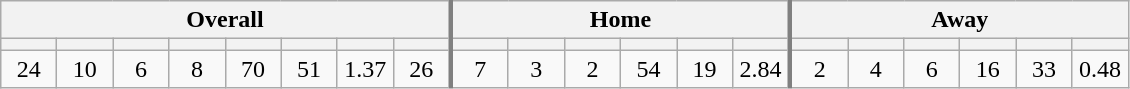<table class="wikitable" style="text-align: center;">
<tr>
<th colspan=8 style="border-right:3px solid grey;">Overall</th>
<th colspan=6 style="border-right:3px solid grey;">Home</th>
<th colspan=6>Away</th>
</tr>
<tr>
<th width=30></th>
<th width=30></th>
<th width=30></th>
<th width=30></th>
<th width=30></th>
<th width=30></th>
<th width=30></th>
<th width=30 style="border-right:3px solid grey;"></th>
<th width=30></th>
<th width=30></th>
<th width=30></th>
<th width=30></th>
<th width=30></th>
<th width=30 style="border-right:3px solid grey;"></th>
<th width=30></th>
<th width=30></th>
<th width=30></th>
<th width=30></th>
<th width=30></th>
<th width=30></th>
</tr>
<tr>
<td>24</td>
<td>10</td>
<td>6</td>
<td>8</td>
<td>70</td>
<td>51</td>
<td>1.37</td>
<td>26</td>
<td style="border-left:3px solid grey;">7</td>
<td>3</td>
<td>2</td>
<td>54</td>
<td>19</td>
<td>2.84</td>
<td style="border-left:3px solid grey;">2</td>
<td>4</td>
<td>6</td>
<td>16</td>
<td>33</td>
<td>0.48</td>
</tr>
</table>
